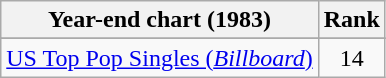<table class="wikitable">
<tr>
<th>Year-end chart (1983)</th>
<th>Rank</th>
</tr>
<tr>
</tr>
<tr>
<td><a href='#'>US Top Pop Singles (<em>Billboard</em>)</a></td>
<td align="center">14</td>
</tr>
</table>
